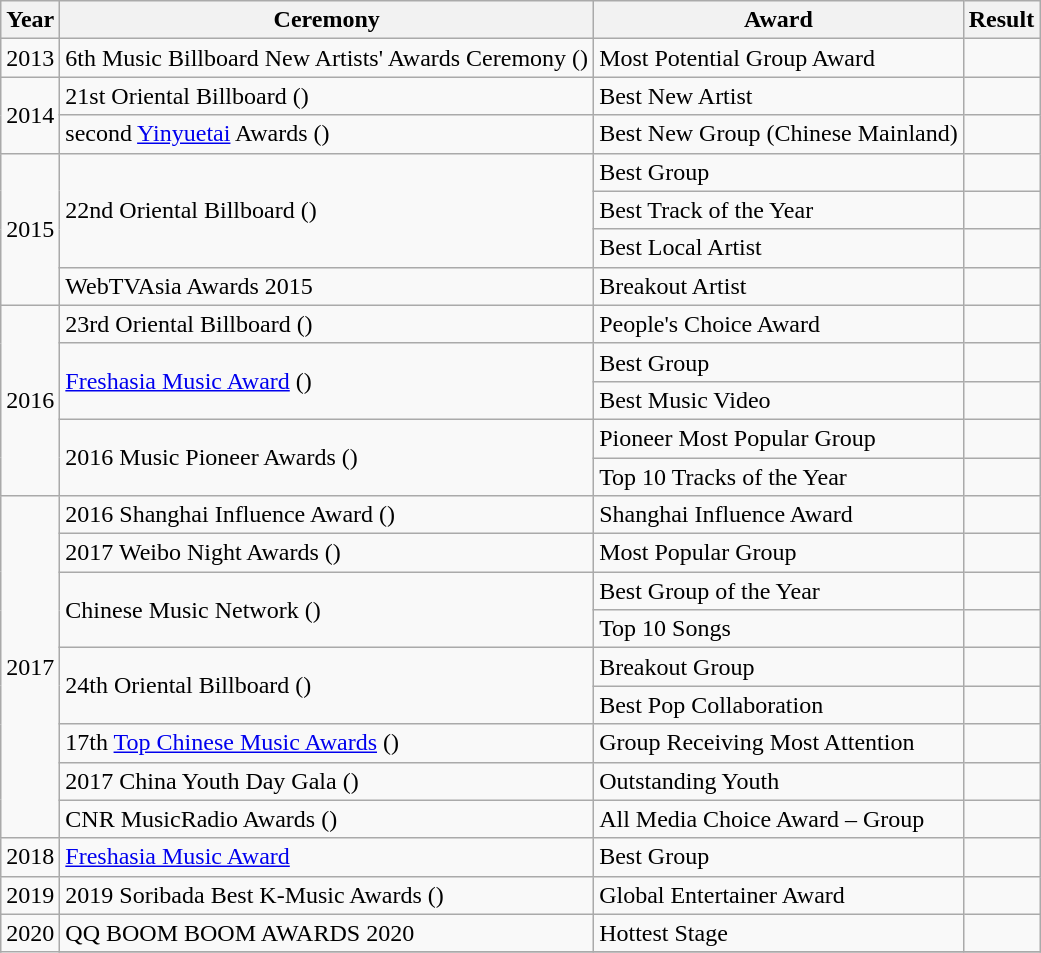<table class="wikitable">
<tr>
<th>Year</th>
<th>Ceremony</th>
<th>Award</th>
<th>Result</th>
</tr>
<tr>
<td>2013</td>
<td>6th Music Billboard New Artists' Awards Ceremony ()</td>
<td>Most Potential Group Award</td>
<td></td>
</tr>
<tr>
<td rowspan="2">2014</td>
<td>21st Oriental Billboard ()</td>
<td>Best New Artist</td>
<td></td>
</tr>
<tr>
<td>second <a href='#'>Yinyuetai</a> Awards ()</td>
<td>Best New Group (Chinese Mainland)</td>
<td></td>
</tr>
<tr>
<td rowspan="4">2015</td>
<td rowspan="3">22nd Oriental Billboard ()</td>
<td>Best Group</td>
<td></td>
</tr>
<tr>
<td>Best Track of the Year</td>
<td></td>
</tr>
<tr>
<td>Best Local Artist</td>
<td></td>
</tr>
<tr>
<td>WebTVAsia Awards 2015</td>
<td>Breakout Artist</td>
<td></td>
</tr>
<tr>
<td rowspan="5">2016</td>
<td>23rd Oriental Billboard ()</td>
<td>People's Choice Award</td>
<td></td>
</tr>
<tr>
<td rowspan="2"><a href='#'>Freshasia Music Award</a> ()</td>
<td>Best Group</td>
<td></td>
</tr>
<tr>
<td>Best Music Video</td>
<td></td>
</tr>
<tr>
<td rowspan="2">2016 Music Pioneer Awards ()</td>
<td>Pioneer Most Popular Group</td>
<td></td>
</tr>
<tr>
<td>Top 10 Tracks of the Year</td>
<td></td>
</tr>
<tr>
<td rowspan="9">2017</td>
<td>2016 Shanghai Influence Award ()</td>
<td>Shanghai Influence Award</td>
<td></td>
</tr>
<tr>
<td>2017 Weibo Night Awards ()</td>
<td>Most Popular Group</td>
<td></td>
</tr>
<tr>
<td rowspan="2">Chinese Music Network ()</td>
<td>Best Group of the Year</td>
<td></td>
</tr>
<tr>
<td>Top 10 Songs</td>
<td></td>
</tr>
<tr>
<td rowspan="2">24th Oriental Billboard ()</td>
<td>Breakout Group</td>
<td></td>
</tr>
<tr>
<td>Best Pop Collaboration</td>
<td></td>
</tr>
<tr>
<td>17th <a href='#'>Top Chinese Music Awards</a> ()</td>
<td>Group Receiving Most Attention</td>
<td></td>
</tr>
<tr>
<td>2017 China Youth Day Gala ()</td>
<td>Outstanding Youth</td>
<td></td>
</tr>
<tr>
<td>CNR MusicRadio Awards ()</td>
<td>All Media Choice Award – Group</td>
<td></td>
</tr>
<tr>
<td rowspan="1">2018</td>
<td><a href='#'>Freshasia Music Award</a></td>
<td>Best Group</td>
<td></td>
</tr>
<tr>
<td rowspan="1">2019</td>
<td>2019 Soribada Best K-Music Awards ()</td>
<td>Global Entertainer Award</td>
<td></td>
</tr>
<tr>
<td rowspan="2">2020</td>
<td>QQ BOOM BOOM AWARDS 2020</td>
<td>Hottest Stage</td>
<td></td>
</tr>
<tr>
</tr>
</table>
